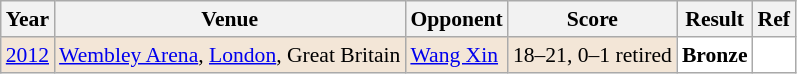<table class="sortable wikitable" style="font-size: 90%">
<tr>
<th>Year</th>
<th>Venue</th>
<th>Opponent</th>
<th>Score</th>
<th>Result</th>
<th>Ref</th>
</tr>
<tr style="background:#F3E6D7">
<td align="center"><a href='#'>2012</a></td>
<td align="left"><a href='#'>Wembley Arena</a>, <a href='#'>London</a>, Great Britain</td>
<td align="left"> <a href='#'>Wang Xin</a></td>
<td align="left">18–21, 0–1 retired</td>
<td style="text-align:left; background:white"> <strong>Bronze</strong></td>
<td style="text-align:center; background:white"></td>
</tr>
</table>
